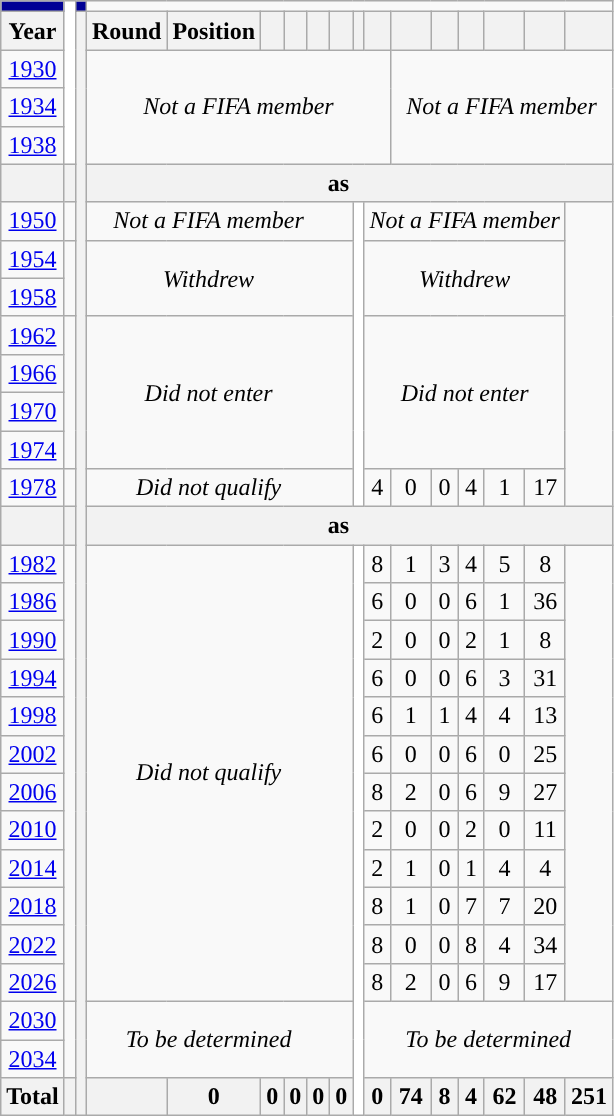<table class="wikitable" style="text-align:center;">
<tr style="color:white;">
<th style="background:#000095; "><a href='#'></a></th>
<th style="background:white" rowspan="5"></th>
<th style="background:#000095; "><a href='#'></a></th>
</tr>
<tr>
<th>Year</th>
<th rowspan=39></th>
<th>Round</th>
<th>Position</th>
<th></th>
<th></th>
<th></th>
<th></th>
<th></th>
<th></th>
<th></th>
<th></th>
<th></th>
<th></th>
<th></th>
<th></th>
</tr>
<tr>
<td> <a href='#'>1930</a></td>
<td colspan=8 rowspan=3><em>Not a FIFA member</em></td>
<td colspan=6 rowspan=3><em>Not a FIFA member</em></td>
</tr>
<tr>
<td> <a href='#'>1934</a></td>
</tr>
<tr>
<td> <a href='#'>1938</a></td>
</tr>
<tr>
<th></th>
<th colspan=16>as <strong></strong></th>
</tr>
<tr>
<td> <a href='#'>1950</a></td>
<td colspan=8><em>Not a FIFA member</em></td>
<th style="background:white" rowspan="8"></th>
<td colspan=6><em>Not a FIFA member</em></td>
</tr>
<tr>
<td> <a href='#'>1954</a></td>
<td rowspan=2 colspan=8><em>Withdrew</em></td>
<td rowspan=2 colspan=6><em>Withdrew</em></td>
</tr>
<tr>
<td> <a href='#'>1958</a></td>
</tr>
<tr>
<td> <a href='#'>1962</a></td>
<td rowspan=4 colspan=8><em>Did not enter</em></td>
<td rowspan=4 colspan=6><em>Did not enter</em></td>
</tr>
<tr>
<td> <a href='#'>1966</a></td>
</tr>
<tr>
<td> <a href='#'>1970</a></td>
</tr>
<tr>
<td> <a href='#'>1974</a></td>
</tr>
<tr>
<td> <a href='#'>1978</a></td>
<td colspan=8><em>Did not qualify</em></td>
<td>4</td>
<td>0</td>
<td>0</td>
<td>4</td>
<td>1</td>
<td>17</td>
</tr>
<tr>
<th></th>
<th colspan=16>as <strong> </strong></th>
</tr>
<tr>
<td> <a href='#'>1982</a></td>
<td rowspan=12 colspan=8><em>Did not qualify</em></td>
<th style="background:white" rowspan="25"></th>
<td>8</td>
<td>1</td>
<td>3</td>
<td>4</td>
<td>5</td>
<td>8</td>
</tr>
<tr>
<td> <a href='#'>1986</a></td>
<td>6</td>
<td>0</td>
<td>0</td>
<td>6</td>
<td>1</td>
<td>36</td>
</tr>
<tr>
<td> <a href='#'>1990</a></td>
<td>2</td>
<td>0</td>
<td>0</td>
<td>2</td>
<td>1</td>
<td>8</td>
</tr>
<tr>
<td> <a href='#'>1994</a></td>
<td>6</td>
<td>0</td>
<td>0</td>
<td>6</td>
<td>3</td>
<td>31</td>
</tr>
<tr>
<td> <a href='#'>1998</a></td>
<td>6</td>
<td>1</td>
<td>1</td>
<td>4</td>
<td>4</td>
<td>13</td>
</tr>
<tr>
<td>  <a href='#'>2002</a></td>
<td>6</td>
<td>0</td>
<td>0</td>
<td>6</td>
<td>0</td>
<td>25</td>
</tr>
<tr>
<td> <a href='#'>2006</a></td>
<td>8</td>
<td>2</td>
<td>0</td>
<td>6</td>
<td>9</td>
<td>27</td>
</tr>
<tr>
<td> <a href='#'>2010</a></td>
<td>2</td>
<td>0</td>
<td>0</td>
<td>2</td>
<td>0</td>
<td>11</td>
</tr>
<tr>
<td> <a href='#'>2014</a></td>
<td>2</td>
<td>1</td>
<td>0</td>
<td>1</td>
<td>4</td>
<td>4</td>
</tr>
<tr>
<td> <a href='#'>2018</a></td>
<td>8</td>
<td>1</td>
<td>0</td>
<td>7</td>
<td>7</td>
<td>20</td>
</tr>
<tr>
<td> <a href='#'>2022</a></td>
<td>8</td>
<td>0</td>
<td>0</td>
<td>8</td>
<td>4</td>
<td>34</td>
</tr>
<tr>
<td>   <a href='#'>2026</a></td>
<td>8</td>
<td>2</td>
<td>0</td>
<td>6</td>
<td>9</td>
<td>17</td>
</tr>
<tr>
<td>   <a href='#'>2030</a></td>
<td colspan=8 rowspan=2><em>To be determined</em></td>
<td colspan=8 rowspan=2><em>To be determined</em></td>
</tr>
<tr>
<td> <a href='#'>2034</a></td>
</tr>
<tr>
<th>Total</th>
<th></th>
<th></th>
<th>0</th>
<th>0</th>
<th>0</th>
<th>0</th>
<th>0</th>
<th>0</th>
<th>74</th>
<th>8</th>
<th>4</th>
<th>62</th>
<th>48</th>
<th>251</th>
</tr>
</table>
